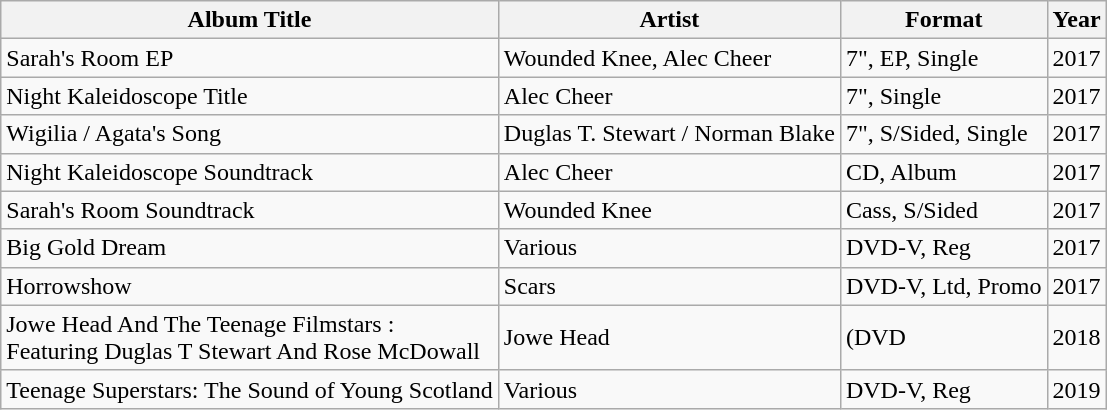<table class="wikitable">
<tr>
<th>Album Title</th>
<th>Artist</th>
<th>Format</th>
<th>Year</th>
</tr>
<tr>
<td>Sarah's Room EP</td>
<td>Wounded Knee, Alec Cheer</td>
<td>7", EP, Single</td>
<td>2017</td>
</tr>
<tr>
<td>Night Kaleidoscope Title</td>
<td>Alec Cheer</td>
<td>7", Single</td>
<td>2017</td>
</tr>
<tr>
<td>Wigilia / Agata's Song</td>
<td>Duglas T. Stewart / Norman Blake</td>
<td>7", S/Sided, Single</td>
<td>2017</td>
</tr>
<tr>
<td>Night Kaleidoscope Soundtrack</td>
<td>Alec Cheer</td>
<td>CD, Album</td>
<td>2017</td>
</tr>
<tr>
<td>Sarah's Room Soundtrack</td>
<td>Wounded Knee</td>
<td>Cass, S/Sided</td>
<td>2017</td>
</tr>
<tr>
<td>Big Gold Dream</td>
<td>Various</td>
<td>DVD-V, Reg</td>
<td>2017</td>
</tr>
<tr>
<td>Horrowshow</td>
<td>Scars</td>
<td>DVD-V, Ltd, Promo</td>
<td>2017</td>
</tr>
<tr>
<td>Jowe Head And The Teenage Filmstars :<br>Featuring Duglas T Stewart And Rose McDowall</td>
<td>Jowe Head</td>
<td>(DVD</td>
<td>2018</td>
</tr>
<tr>
<td>Teenage Superstars: The Sound of Young Scotland</td>
<td>Various</td>
<td>DVD-V, Reg</td>
<td>2019</td>
</tr>
</table>
